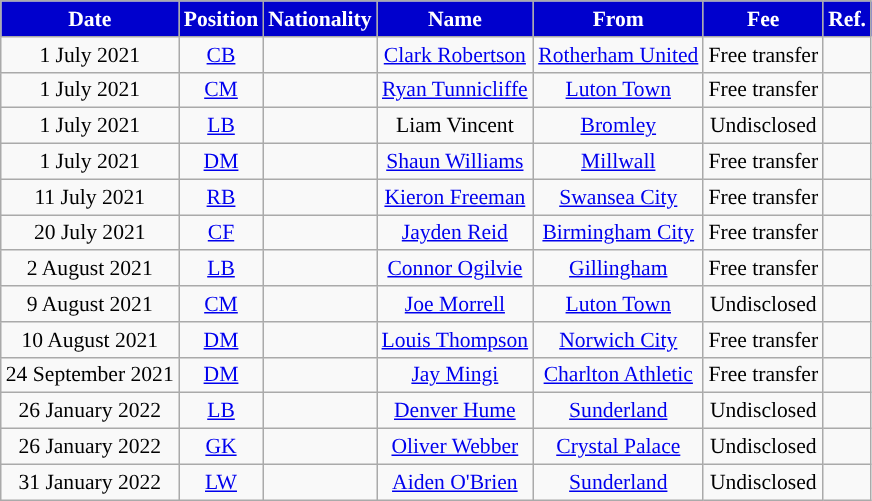<table class="wikitable"  style="text-align:center; font-size:90%; ">
<tr>
<th style="background:mediumblue;color:white;">Date</th>
<th style="background:mediumblue;color:white;">Position</th>
<th style="background:mediumblue;color:white;">Nationality</th>
<th style="background:mediumblue;color:white;">Name</th>
<th style="background:mediumblue;color:white;">From</th>
<th style="background:mediumblue;color:white;">Fee</th>
<th style="background:mediumblue;color:white;">Ref.</th>
</tr>
<tr>
<td>1 July 2021</td>
<td><a href='#'>CB</a></td>
<td></td>
<td><a href='#'>Clark Robertson</a></td>
<td> <a href='#'>Rotherham United</a></td>
<td>Free transfer</td>
<td></td>
</tr>
<tr>
<td>1 July 2021</td>
<td><a href='#'>CM</a></td>
<td></td>
<td><a href='#'>Ryan Tunnicliffe</a></td>
<td> <a href='#'>Luton Town</a></td>
<td>Free transfer</td>
<td></td>
</tr>
<tr>
<td>1 July 2021</td>
<td><a href='#'>LB</a></td>
<td></td>
<td>Liam Vincent</td>
<td> <a href='#'>Bromley</a></td>
<td>Undisclosed</td>
<td></td>
</tr>
<tr>
<td>1 July 2021</td>
<td><a href='#'>DM</a></td>
<td></td>
<td><a href='#'>Shaun Williams</a></td>
<td> <a href='#'>Millwall</a></td>
<td>Free transfer</td>
<td></td>
</tr>
<tr>
<td>11 July 2021</td>
<td><a href='#'>RB</a></td>
<td></td>
<td><a href='#'>Kieron Freeman</a></td>
<td> <a href='#'>Swansea City</a></td>
<td>Free transfer</td>
<td></td>
</tr>
<tr>
<td>20 July 2021</td>
<td><a href='#'>CF</a></td>
<td></td>
<td><a href='#'>Jayden Reid</a></td>
<td> <a href='#'>Birmingham City</a></td>
<td>Free transfer</td>
<td></td>
</tr>
<tr>
<td>2 August 2021</td>
<td><a href='#'>LB</a></td>
<td></td>
<td><a href='#'>Connor Ogilvie</a></td>
<td> <a href='#'>Gillingham</a></td>
<td>Free transfer</td>
<td></td>
</tr>
<tr>
<td>9 August 2021</td>
<td><a href='#'>CM</a></td>
<td></td>
<td><a href='#'>Joe Morrell</a></td>
<td> <a href='#'>Luton Town</a></td>
<td>Undisclosed</td>
<td></td>
</tr>
<tr>
<td>10 August 2021</td>
<td><a href='#'>DM</a></td>
<td></td>
<td><a href='#'>Louis Thompson</a></td>
<td> <a href='#'>Norwich City</a></td>
<td>Free transfer</td>
<td></td>
</tr>
<tr>
<td>24 September 2021</td>
<td><a href='#'>DM</a></td>
<td></td>
<td><a href='#'>Jay Mingi</a></td>
<td> <a href='#'>Charlton Athletic</a></td>
<td>Free transfer</td>
<td></td>
</tr>
<tr>
<td>26 January 2022</td>
<td><a href='#'>LB</a></td>
<td></td>
<td><a href='#'>Denver Hume</a></td>
<td> <a href='#'>Sunderland</a></td>
<td>Undisclosed</td>
<td></td>
</tr>
<tr>
<td>26 January 2022</td>
<td><a href='#'>GK</a></td>
<td></td>
<td><a href='#'>Oliver Webber</a></td>
<td> <a href='#'>Crystal Palace</a></td>
<td>Undisclosed</td>
<td></td>
</tr>
<tr>
<td>31 January 2022</td>
<td><a href='#'>LW</a></td>
<td></td>
<td><a href='#'>Aiden O'Brien</a></td>
<td> <a href='#'>Sunderland</a></td>
<td>Undisclosed</td>
<td></td>
</tr>
</table>
